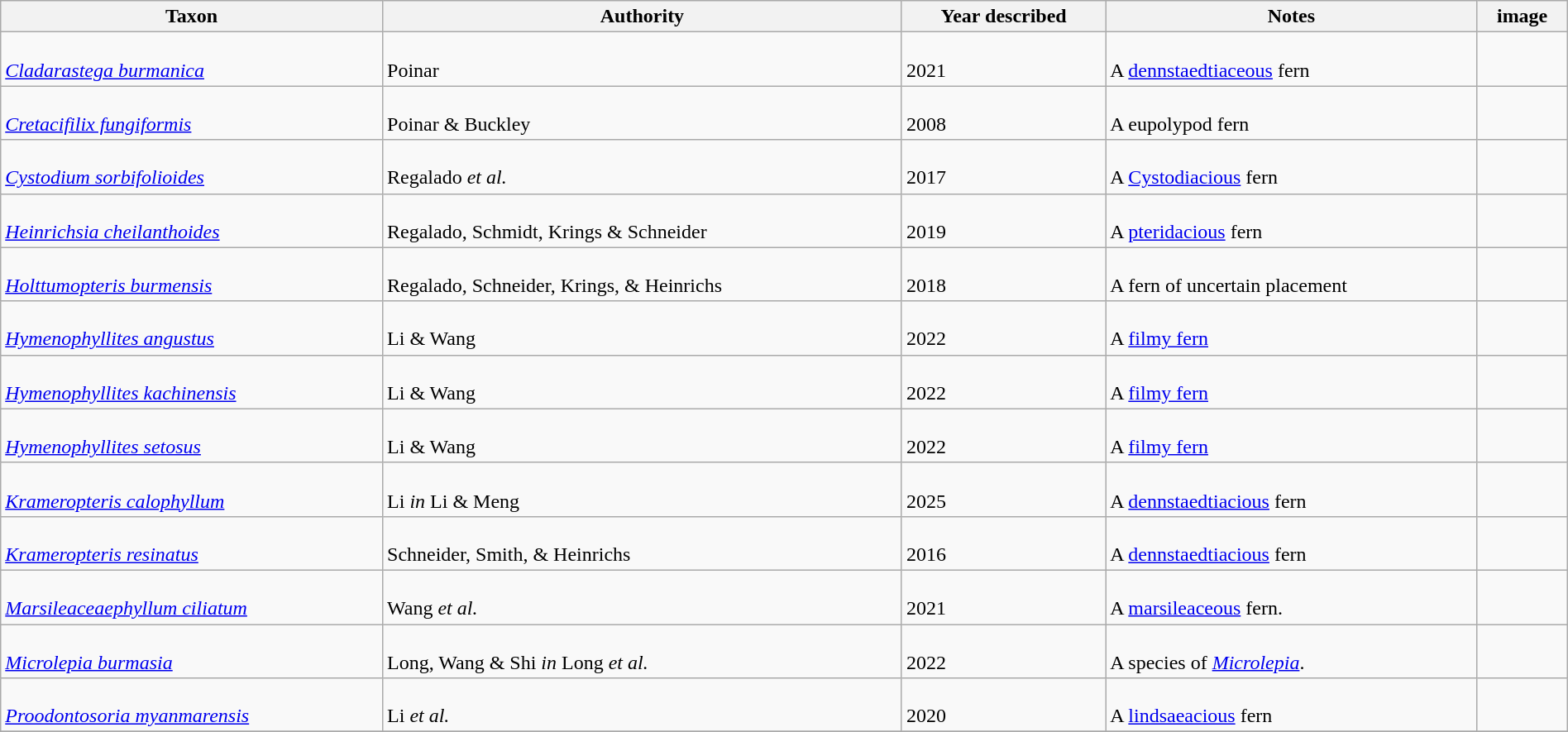<table class="wikitable sortable" align="center" width="100%">
<tr>
<th>Taxon</th>
<th>Authority</th>
<th>Year described</th>
<th>Notes</th>
<th>image</th>
</tr>
<tr>
<td><br><em><a href='#'>Cladarastega burmanica</a></em></td>
<td><br>Poinar</td>
<td><br>2021</td>
<td><br>A <a href='#'>dennstaedtiaceous</a> fern</td>
<td></td>
</tr>
<tr>
<td><br><em><a href='#'>Cretacifilix fungiformis</a></em></td>
<td><br>Poinar & Buckley</td>
<td><br>2008</td>
<td><br>A eupolypod fern</td>
<td></td>
</tr>
<tr>
<td><br><em><a href='#'>Cystodium sorbifolioides</a></em></td>
<td><br>Regalado <em>et al.</em></td>
<td><br>2017</td>
<td><br>A <a href='#'>Cystodiacious</a> fern</td>
<td><br></td>
</tr>
<tr>
<td><br><em><a href='#'>Heinrichsia cheilanthoides</a></em></td>
<td><br>Regalado, Schmidt, Krings & Schneider</td>
<td><br>2019</td>
<td><br>A <a href='#'>pteridacious</a> fern</td>
<td></td>
</tr>
<tr>
<td><br><em><a href='#'>Holttumopteris burmensis</a></em></td>
<td><br>Regalado, Schneider, Krings, & Heinrichs</td>
<td><br>2018</td>
<td><br>A fern of uncertain placement</td>
<td></td>
</tr>
<tr>
<td><br><em><a href='#'>Hymenophyllites angustus</a></em></td>
<td><br>Li & Wang</td>
<td><br>2022</td>
<td><br>A <a href='#'>filmy fern</a></td>
<td></td>
</tr>
<tr>
<td><br><em><a href='#'>Hymenophyllites kachinensis</a></em></td>
<td><br>Li & Wang</td>
<td><br>2022</td>
<td><br>A <a href='#'>filmy fern</a></td>
<td></td>
</tr>
<tr>
<td><br><em><a href='#'>Hymenophyllites setosus</a></em></td>
<td><br>Li & Wang</td>
<td><br>2022</td>
<td><br>A <a href='#'>filmy fern</a></td>
<td></td>
</tr>
<tr>
<td><br><em><a href='#'>Krameropteris calophyllum</a></em></td>
<td><br>Li <em>in</em> Li & Meng</td>
<td><br>2025</td>
<td><br>A <a href='#'>dennstaedtiacious</a> fern</td>
<td></td>
</tr>
<tr>
<td><br><em><a href='#'>Krameropteris resinatus</a></em></td>
<td><br>Schneider, Smith, & Heinrichs</td>
<td><br>2016</td>
<td><br>A <a href='#'>dennstaedtiacious</a> fern</td>
<td></td>
</tr>
<tr>
<td><br><em><a href='#'>Marsileaceaephyllum ciliatum</a></em></td>
<td><br>Wang <em>et al.</em></td>
<td><br>2021</td>
<td><br>A <a href='#'>marsileaceous</a> fern.</td>
<td></td>
</tr>
<tr>
<td><br><em><a href='#'>Microlepia burmasia</a></em></td>
<td><br>Long, Wang & Shi <em>in</em> Long <em>et al.</em></td>
<td><br>2022</td>
<td><br>A species of <em><a href='#'>Microlepia</a></em>.</td>
<td></td>
</tr>
<tr>
<td><br><em><a href='#'>Proodontosoria myanmarensis</a></em></td>
<td><br>Li <em>et al.</em></td>
<td><br>2020</td>
<td><br>A <a href='#'>lindsaeacious</a> fern</td>
<td></td>
</tr>
<tr>
</tr>
</table>
